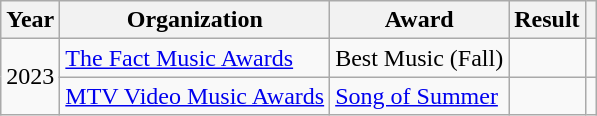<table class="wikitable sortable plainrowheaders">
<tr>
<th scope="col">Year</th>
<th scope="col">Organization</th>
<th scope="col">Award</th>
<th scope="col">Result</th>
<th class="unsortable"></th>
</tr>
<tr>
<td align="center" rowspan="2">2023</td>
<td><a href='#'>The Fact Music Awards</a></td>
<td>Best Music (Fall)</td>
<td></td>
<td style="text-align:center;"></td>
</tr>
<tr>
<td><a href='#'>MTV Video Music Awards</a></td>
<td><a href='#'>Song of Summer</a></td>
<td></td>
<td style="text-align:center"></td>
</tr>
</table>
